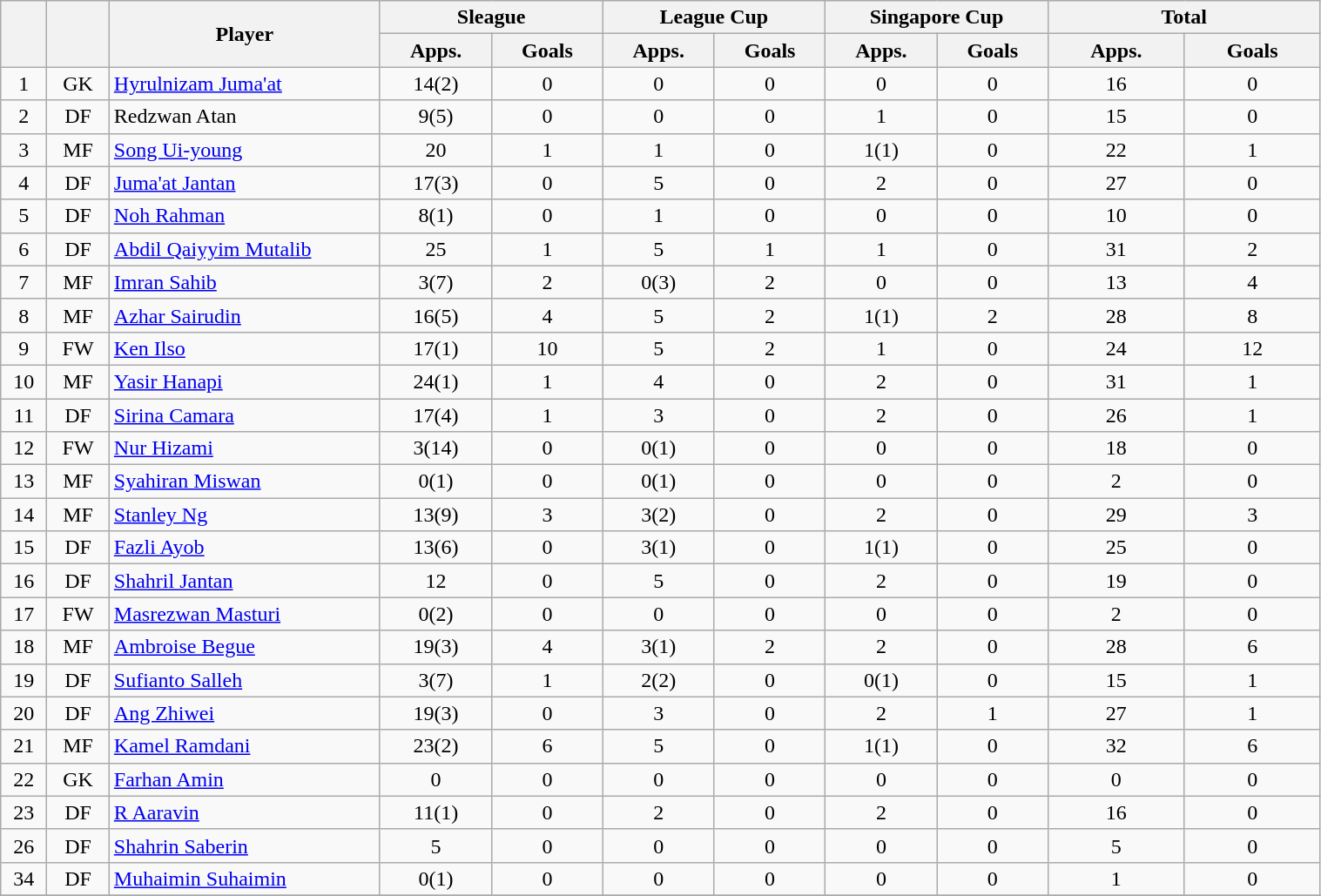<table class="wikitable" style="text-align:center; font-size:100%; width:80%;">
<tr>
<th rowspan=2></th>
<th rowspan=2></th>
<th rowspan="2" style="width:200px;">Player</th>
<th colspan="2" style="width:105px;">Sleague</th>
<th colspan="2" style="width:105px;">League Cup</th>
<th colspan="2" style="width:105px;">Singapore Cup</th>
<th colspan="2" style="width:130px;">Total</th>
</tr>
<tr>
<th>Apps.</th>
<th>Goals</th>
<th>Apps.</th>
<th>Goals</th>
<th>Apps.</th>
<th>Goals</th>
<th>Apps.</th>
<th>Goals</th>
</tr>
<tr>
<td>1</td>
<td>GK</td>
<td align="left"> <a href='#'>Hyrulnizam Juma'at</a></td>
<td>14(2)</td>
<td>0</td>
<td>0</td>
<td>0</td>
<td>0</td>
<td>0</td>
<td>16</td>
<td>0</td>
</tr>
<tr>
<td>2</td>
<td>DF</td>
<td align="left"> Redzwan Atan</td>
<td>9(5)</td>
<td>0</td>
<td>0</td>
<td>0</td>
<td>1</td>
<td>0</td>
<td>15</td>
<td>0</td>
</tr>
<tr>
<td>3</td>
<td>MF</td>
<td align="left"> <a href='#'>Song Ui-young</a></td>
<td>20</td>
<td>1</td>
<td>1</td>
<td>0</td>
<td>1(1)</td>
<td>0</td>
<td>22</td>
<td>1</td>
</tr>
<tr>
<td>4</td>
<td>DF</td>
<td align="left"> <a href='#'>Juma'at Jantan</a></td>
<td>17(3)</td>
<td>0</td>
<td>5</td>
<td>0</td>
<td>2</td>
<td>0</td>
<td>27</td>
<td>0</td>
</tr>
<tr>
<td>5</td>
<td>DF</td>
<td align="left"> <a href='#'>Noh Rahman</a></td>
<td>8(1)</td>
<td>0</td>
<td>1</td>
<td>0</td>
<td>0</td>
<td>0</td>
<td>10</td>
<td>0</td>
</tr>
<tr>
<td>6</td>
<td>DF</td>
<td align="left"> <a href='#'>Abdil Qaiyyim Mutalib</a></td>
<td>25</td>
<td>1</td>
<td>5</td>
<td>1</td>
<td>1</td>
<td>0</td>
<td>31</td>
<td>2</td>
</tr>
<tr>
<td>7</td>
<td>MF</td>
<td align="left"> <a href='#'>Imran Sahib</a></td>
<td>3(7)</td>
<td>2</td>
<td>0(3)</td>
<td>2</td>
<td>0</td>
<td>0</td>
<td>13</td>
<td>4</td>
</tr>
<tr>
<td>8</td>
<td>MF</td>
<td align="left"> <a href='#'>Azhar Sairudin</a></td>
<td>16(5)</td>
<td>4</td>
<td>5</td>
<td>2</td>
<td>1(1)</td>
<td>2</td>
<td>28</td>
<td>8</td>
</tr>
<tr>
<td>9</td>
<td>FW</td>
<td align="left"> <a href='#'>Ken Ilso</a></td>
<td>17(1)</td>
<td>10</td>
<td>5</td>
<td>2</td>
<td>1</td>
<td>0</td>
<td>24</td>
<td>12</td>
</tr>
<tr>
<td>10</td>
<td>MF</td>
<td align="left"> <a href='#'>Yasir Hanapi</a></td>
<td>24(1)</td>
<td>1</td>
<td>4</td>
<td>0</td>
<td>2</td>
<td>0</td>
<td>31</td>
<td>1</td>
</tr>
<tr>
<td>11</td>
<td>DF</td>
<td align="left"> <a href='#'>Sirina Camara</a></td>
<td>17(4)</td>
<td>1</td>
<td>3</td>
<td>0</td>
<td>2</td>
<td>0</td>
<td>26</td>
<td>1</td>
</tr>
<tr>
<td>12</td>
<td>FW</td>
<td align="left"> <a href='#'>Nur Hizami</a></td>
<td>3(14)</td>
<td>0</td>
<td>0(1)</td>
<td>0</td>
<td>0</td>
<td>0</td>
<td>18</td>
<td>0</td>
</tr>
<tr>
<td>13</td>
<td>MF</td>
<td align="left"> <a href='#'>Syahiran Miswan</a></td>
<td>0(1)</td>
<td>0</td>
<td>0(1)</td>
<td>0</td>
<td>0</td>
<td>0</td>
<td>2</td>
<td>0</td>
</tr>
<tr>
<td>14</td>
<td>MF</td>
<td align="left"> <a href='#'>Stanley Ng</a></td>
<td>13(9)</td>
<td>3</td>
<td>3(2)</td>
<td>0</td>
<td>2</td>
<td>0</td>
<td>29</td>
<td>3</td>
</tr>
<tr>
<td>15</td>
<td>DF</td>
<td align="left"> <a href='#'>Fazli Ayob</a></td>
<td>13(6)</td>
<td>0</td>
<td>3(1)</td>
<td>0</td>
<td>1(1)</td>
<td>0</td>
<td>25</td>
<td>0</td>
</tr>
<tr>
<td>16</td>
<td>DF</td>
<td align="left"> <a href='#'>Shahril Jantan</a></td>
<td>12</td>
<td>0</td>
<td>5</td>
<td>0</td>
<td>2</td>
<td>0</td>
<td>19</td>
<td>0</td>
</tr>
<tr>
<td>17</td>
<td>FW</td>
<td align="left"> <a href='#'>Masrezwan Masturi</a></td>
<td>0(2)</td>
<td>0</td>
<td>0</td>
<td>0</td>
<td>0</td>
<td>0</td>
<td>2</td>
<td>0</td>
</tr>
<tr>
<td>18</td>
<td>MF</td>
<td align="left"> <a href='#'>Ambroise Begue</a></td>
<td>19(3)</td>
<td>4</td>
<td>3(1)</td>
<td>2</td>
<td>2</td>
<td>0</td>
<td>28</td>
<td>6</td>
</tr>
<tr>
<td>19</td>
<td>DF</td>
<td align="left"> <a href='#'>Sufianto Salleh</a></td>
<td>3(7)</td>
<td>1</td>
<td>2(2)</td>
<td>0</td>
<td>0(1)</td>
<td>0</td>
<td>15</td>
<td>1</td>
</tr>
<tr>
<td>20</td>
<td>DF</td>
<td align="left"> <a href='#'>Ang Zhiwei</a></td>
<td>19(3)</td>
<td>0</td>
<td>3</td>
<td>0</td>
<td>2</td>
<td>1</td>
<td>27</td>
<td>1</td>
</tr>
<tr>
<td>21</td>
<td>MF</td>
<td align="left"> <a href='#'>Kamel Ramdani</a></td>
<td>23(2)</td>
<td>6</td>
<td>5</td>
<td>0</td>
<td>1(1)</td>
<td>0</td>
<td>32</td>
<td>6</td>
</tr>
<tr>
<td>22</td>
<td>GK</td>
<td align="left"> <a href='#'>Farhan Amin</a></td>
<td>0</td>
<td>0</td>
<td>0</td>
<td>0</td>
<td>0</td>
<td>0</td>
<td>0</td>
<td>0</td>
</tr>
<tr>
<td>23</td>
<td>DF</td>
<td align="left"> <a href='#'>R Aaravin</a></td>
<td>11(1)</td>
<td>0</td>
<td>2</td>
<td>0</td>
<td>2</td>
<td>0</td>
<td>16</td>
<td>0</td>
</tr>
<tr>
<td>26</td>
<td>DF</td>
<td align="left"> <a href='#'>Shahrin Saberin</a></td>
<td>5</td>
<td>0</td>
<td>0</td>
<td>0</td>
<td>0</td>
<td>0</td>
<td>5</td>
<td>0</td>
</tr>
<tr>
<td>34</td>
<td>DF</td>
<td align="left"> <a href='#'>Muhaimin Suhaimin</a></td>
<td>0(1)</td>
<td>0</td>
<td>0</td>
<td>0</td>
<td>0</td>
<td>0</td>
<td>1</td>
<td>0</td>
</tr>
<tr>
</tr>
</table>
